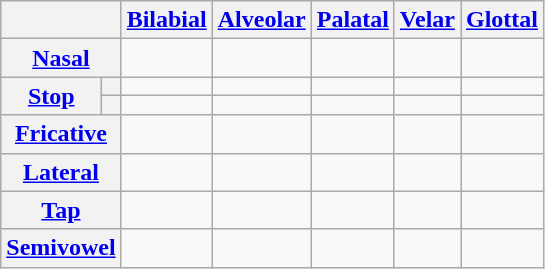<table class="wikitable" style="text-align:center;">
<tr>
<th colspan="2"></th>
<th><a href='#'>Bilabial</a></th>
<th><a href='#'>Alveolar</a></th>
<th><a href='#'>Palatal</a></th>
<th><a href='#'>Velar</a></th>
<th><a href='#'>Glottal</a></th>
</tr>
<tr>
<th colspan="2"><a href='#'>Nasal</a></th>
<td></td>
<td></td>
<td></td>
<td></td>
<td></td>
</tr>
<tr>
<th rowspan="2"><a href='#'>Stop</a></th>
<th></th>
<td></td>
<td></td>
<td></td>
<td></td>
<td></td>
</tr>
<tr>
<th></th>
<td></td>
<td></td>
<td></td>
<td></td>
<td></td>
</tr>
<tr>
<th colspan="2"><a href='#'>Fricative</a></th>
<td></td>
<td></td>
<td></td>
<td></td>
<td></td>
</tr>
<tr>
<th colspan="2"><a href='#'>Lateral</a></th>
<td></td>
<td></td>
<td></td>
<td></td>
<td></td>
</tr>
<tr>
<th colspan="2"><a href='#'>Tap</a></th>
<td></td>
<td></td>
<td></td>
<td></td>
<td></td>
</tr>
<tr>
<th colspan="2"><a href='#'>Semivowel</a></th>
<td></td>
<td></td>
<td></td>
<td></td>
<td></td>
</tr>
</table>
